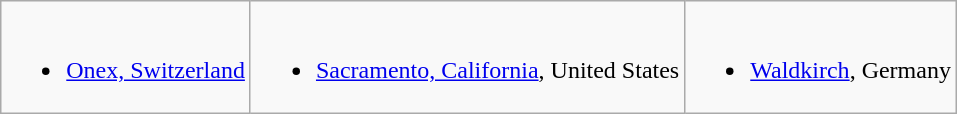<table class="wikitable">
<tr valign="top">
<td><br><ul><li> <a href='#'>Onex, Switzerland</a></li></ul></td>
<td><br><ul><li> <a href='#'>Sacramento, California</a>, United States</li></ul></td>
<td><br><ul><li> <a href='#'>Waldkirch</a>, Germany</li></ul></td>
</tr>
</table>
